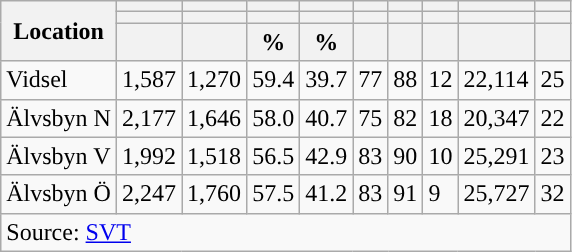<table role="presentation" class="wikitable sortable mw-collapsible">
<tr>
<th rowspan="3">Location</th>
<th></th>
<th></th>
<th></th>
<th></th>
<th></th>
<th></th>
<th></th>
<th></th>
<th></th>
</tr>
<tr>
<th></th>
<th></th>
<th style="background:"></th>
<th style="background:"></th>
<th></th>
<th></th>
<th></th>
<th></th>
<th></th>
</tr>
<tr>
<th data-sort-type="number"></th>
<th data-sort-type="number"></th>
<th data-sort-type="number">%</th>
<th data-sort-type="number">%</th>
<th data-sort-type="number"></th>
<th data-sort-type="number"></th>
<th data-sort-type="number"></th>
<th data-sort-type="number"></th>
<th data-sort-type="number"></th>
</tr>
<tr>
<td align="left">Vidsel</td>
<td>1,587</td>
<td>1,270</td>
<td>59.4</td>
<td>39.7</td>
<td>77</td>
<td>88</td>
<td>12</td>
<td>22,114</td>
<td>25</td>
</tr>
<tr>
<td align="left">Älvsbyn N</td>
<td>2,177</td>
<td>1,646</td>
<td>58.0</td>
<td>40.7</td>
<td>75</td>
<td>82</td>
<td>18</td>
<td>20,347</td>
<td>22</td>
</tr>
<tr>
<td align="left">Älvsbyn V</td>
<td>1,992</td>
<td>1,518</td>
<td>56.5</td>
<td>42.9</td>
<td>83</td>
<td>90</td>
<td>10</td>
<td>25,291</td>
<td>23</td>
</tr>
<tr>
<td align="left">Älvsbyn Ö</td>
<td>2,247</td>
<td>1,760</td>
<td>57.5</td>
<td>41.2</td>
<td>83</td>
<td>91</td>
<td>9</td>
<td>25,727</td>
<td>32</td>
</tr>
<tr>
<td colspan="10" align="left">Source: <a href='#'>SVT</a></td>
</tr>
</table>
